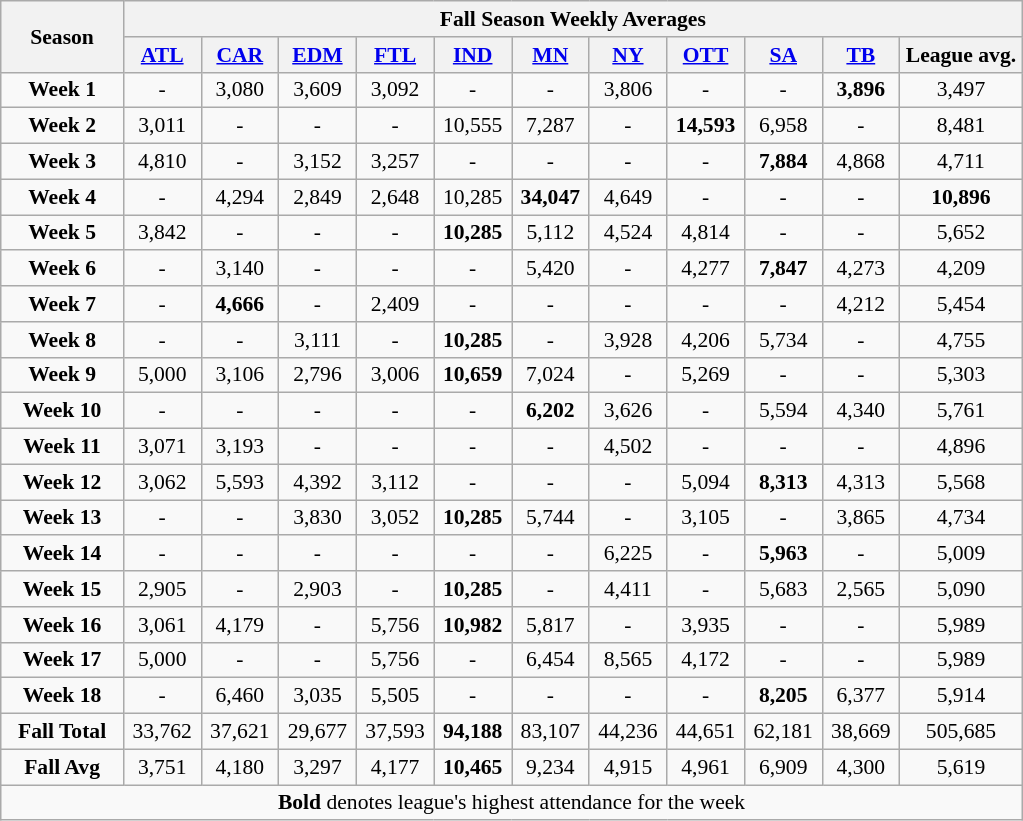<table class="wikitable sortable" style="text-align:center; font-size:90%">
<tr>
<th rowspan="2" style="width:75px; text-align:center;">Season</th>
<th colspan=12>Fall Season Weekly Averages</th>
</tr>
<tr>
<th width=45><a href='#'>ATL</a></th>
<th width=45><a href='#'>CAR</a></th>
<th width=45><a href='#'>EDM</a></th>
<th width=45><a href='#'>FTL</a></th>
<th width=45><a href='#'>IND</a></th>
<th width=45><a href='#'>MN</a></th>
<th width=45><a href='#'>NY</a></th>
<th width=45><a href='#'>OTT</a></th>
<th width=45><a href='#'>SA</a></th>
<th width=45><a href='#'>TB</a></th>
<th width=75>League avg.</th>
</tr>
<tr>
<td><strong>Week 1</strong></td>
<td>-</td>
<td>3,080</td>
<td>3,609</td>
<td>3,092</td>
<td>-</td>
<td>-</td>
<td>3,806</td>
<td>-</td>
<td>-</td>
<td><strong>3,896</strong></td>
<td>3,497</td>
</tr>
<tr>
<td><strong>Week 2</strong></td>
<td>3,011</td>
<td>-</td>
<td>-</td>
<td>-</td>
<td>10,555</td>
<td>7,287</td>
<td>-</td>
<td><strong>14,593</strong></td>
<td>6,958</td>
<td>-</td>
<td>8,481</td>
</tr>
<tr>
<td><strong>Week 3</strong></td>
<td>4,810</td>
<td>-</td>
<td>3,152</td>
<td>3,257</td>
<td>-</td>
<td>-</td>
<td>-</td>
<td>-</td>
<td><strong>7,884</strong></td>
<td>4,868</td>
<td>4,711</td>
</tr>
<tr>
<td><strong>Week 4</strong></td>
<td>-</td>
<td>4,294</td>
<td>2,849</td>
<td>2,648</td>
<td>10,285</td>
<td><strong>34,047</strong></td>
<td>4,649</td>
<td>-</td>
<td>-</td>
<td>-</td>
<td><strong>10,896</strong></td>
</tr>
<tr>
<td><strong>Week 5</strong></td>
<td>3,842</td>
<td>-</td>
<td>-</td>
<td>-</td>
<td><strong>10,285</strong></td>
<td>5,112</td>
<td>4,524</td>
<td>4,814</td>
<td>-</td>
<td>-</td>
<td>5,652</td>
</tr>
<tr>
<td><strong>Week 6</strong></td>
<td>-</td>
<td>3,140</td>
<td>-</td>
<td>-</td>
<td>-</td>
<td>5,420</td>
<td>-</td>
<td>4,277</td>
<td><strong>7,847</strong></td>
<td>4,273</td>
<td>4,209</td>
</tr>
<tr>
<td><strong>Week 7</strong></td>
<td>-</td>
<td><strong>4,666</strong></td>
<td>-</td>
<td>2,409</td>
<td>-</td>
<td>-</td>
<td>-</td>
<td>-</td>
<td>-</td>
<td>4,212</td>
<td>5,454</td>
</tr>
<tr>
<td><strong>Week 8</strong></td>
<td>-</td>
<td>-</td>
<td>3,111</td>
<td>-</td>
<td><strong>10,285</strong></td>
<td>-</td>
<td>3,928</td>
<td>4,206</td>
<td>5,734</td>
<td>-</td>
<td>4,755</td>
</tr>
<tr>
<td><strong>Week 9</strong></td>
<td>5,000</td>
<td>3,106</td>
<td>2,796</td>
<td>3,006</td>
<td><strong>10,659</strong></td>
<td>7,024</td>
<td>-</td>
<td>5,269</td>
<td>-</td>
<td>-</td>
<td>5,303</td>
</tr>
<tr>
<td><strong>Week 10</strong></td>
<td>-</td>
<td>-</td>
<td>-</td>
<td>-</td>
<td>-</td>
<td><strong>6,202</strong></td>
<td>3,626</td>
<td>-</td>
<td>5,594</td>
<td>4,340</td>
<td>5,761</td>
</tr>
<tr>
<td><strong>Week 11</strong></td>
<td>3,071</td>
<td>3,193</td>
<td>-</td>
<td>-</td>
<td>-</td>
<td>-</td>
<td>4,502</td>
<td>-</td>
<td>-</td>
<td>-</td>
<td>4,896</td>
</tr>
<tr>
<td><strong>Week 12</strong></td>
<td>3,062</td>
<td>5,593</td>
<td>4,392</td>
<td>3,112</td>
<td>-</td>
<td>-</td>
<td>-</td>
<td>5,094</td>
<td><strong>8,313</strong></td>
<td>4,313</td>
<td>5,568</td>
</tr>
<tr>
<td><strong>Week 13</strong></td>
<td>-</td>
<td>-</td>
<td>3,830</td>
<td>3,052</td>
<td><strong>10,285</strong></td>
<td>5,744</td>
<td>-</td>
<td>3,105</td>
<td>-</td>
<td>3,865</td>
<td>4,734</td>
</tr>
<tr>
<td><strong>Week 14</strong></td>
<td>-</td>
<td>-</td>
<td>-</td>
<td>-</td>
<td>-</td>
<td>-</td>
<td>6,225</td>
<td>-</td>
<td><strong>5,963</strong></td>
<td>-</td>
<td>5,009</td>
</tr>
<tr>
<td><strong>Week 15</strong></td>
<td>2,905</td>
<td>-</td>
<td>2,903</td>
<td>-</td>
<td><strong>10,285</strong></td>
<td>-</td>
<td>4,411</td>
<td>-</td>
<td>5,683</td>
<td>2,565</td>
<td>5,090</td>
</tr>
<tr>
<td><strong>Week 16</strong></td>
<td>3,061</td>
<td>4,179</td>
<td>-</td>
<td>5,756</td>
<td><strong>10,982</strong></td>
<td>5,817</td>
<td>-</td>
<td>3,935</td>
<td>-</td>
<td>-</td>
<td>5,989</td>
</tr>
<tr>
<td><strong>Week 17</strong></td>
<td>5,000</td>
<td>-</td>
<td>-</td>
<td>5,756</td>
<td>-</td>
<td>6,454</td>
<td>8,565</td>
<td>4,172</td>
<td>-</td>
<td>-</td>
<td>5,989</td>
</tr>
<tr>
<td><strong>Week 18</strong></td>
<td>-</td>
<td>6,460</td>
<td>3,035</td>
<td>5,505</td>
<td>-</td>
<td>-</td>
<td>-</td>
<td>-</td>
<td><strong>8,205</strong></td>
<td>6,377</td>
<td>5,914</td>
</tr>
<tr>
<td><strong>Fall Total</strong></td>
<td>33,762</td>
<td>37,621</td>
<td>29,677</td>
<td>37,593</td>
<td><strong>94,188</strong></td>
<td>83,107</td>
<td>44,236</td>
<td>44,651</td>
<td>62,181</td>
<td>38,669</td>
<td>505,685</td>
</tr>
<tr>
<td><strong>Fall Avg</strong></td>
<td>3,751</td>
<td>4,180</td>
<td>3,297</td>
<td>4,177</td>
<td><strong>10,465</strong></td>
<td>9,234</td>
<td>4,915</td>
<td>4,961</td>
<td>6,909</td>
<td>4,300</td>
<td>5,619</td>
</tr>
<tr class=sortbottom>
<td colspan="12"><strong>Bold</strong> denotes league's highest attendance for the week</td>
</tr>
</table>
